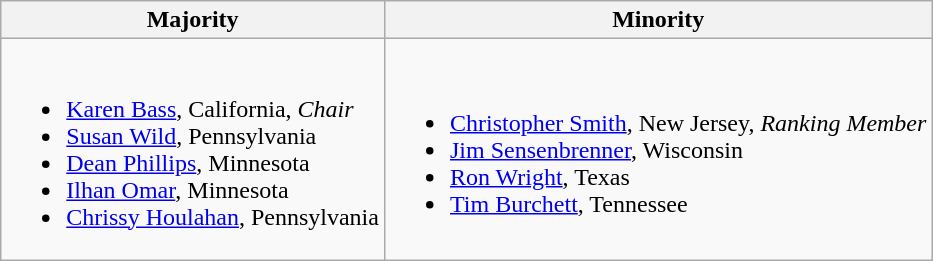<table class=wikitable>
<tr>
<th>Majority</th>
<th>Minority</th>
</tr>
<tr>
<td><br><ul><li><a href='#'>Karen Bass</a>, California, <em>Chair</em></li><li><a href='#'>Susan Wild</a>, Pennsylvania</li><li><a href='#'>Dean Phillips</a>, Minnesota</li><li><a href='#'>Ilhan Omar</a>, Minnesota</li><li><a href='#'>Chrissy Houlahan</a>, Pennsylvania</li></ul></td>
<td><br><ul><li><a href='#'>Christopher Smith</a>,  New Jersey, <em>Ranking Member</em></li><li><a href='#'>Jim Sensenbrenner</a>, Wisconsin</li><li><a href='#'>Ron Wright</a>, Texas</li><li><a href='#'>Tim Burchett</a>, Tennessee</li></ul></td>
</tr>
</table>
